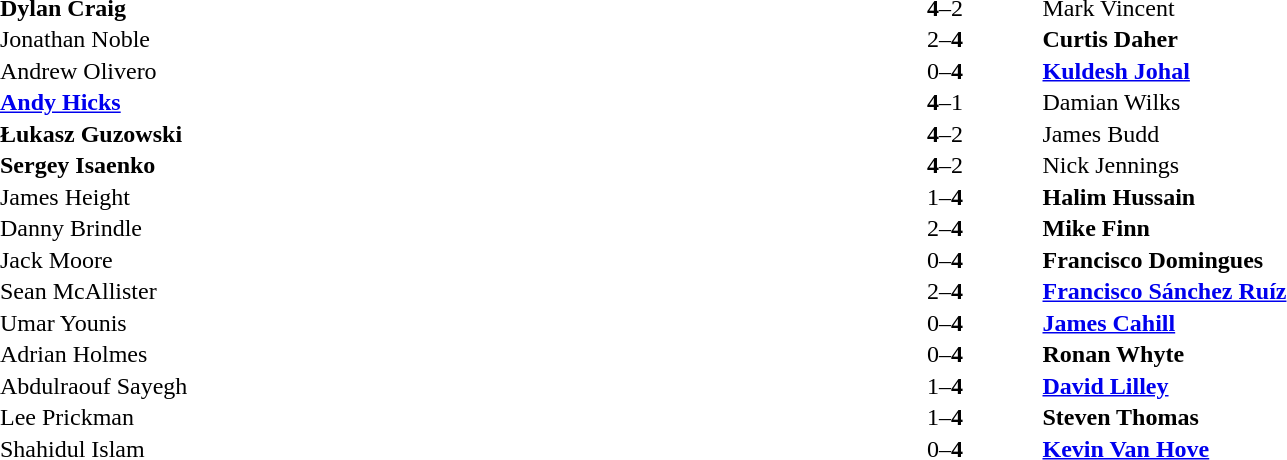<table width="100%" cellspacing="1">
<tr>
<th width=45%></th>
<th width=10%></th>
<th width=45%></th>
</tr>
<tr>
<td> <strong>Dylan Craig</strong></td>
<td align="center"><strong>4</strong>–2</td>
<td> Mark Vincent</td>
</tr>
<tr>
<td> Jonathan Noble</td>
<td align="center">2–<strong>4</strong></td>
<td> <strong>Curtis Daher</strong></td>
</tr>
<tr>
<td> Andrew Olivero</td>
<td align="center">0–<strong>4</strong></td>
<td> <strong><a href='#'>Kuldesh Johal</a></strong></td>
</tr>
<tr>
<td> <strong><a href='#'>Andy Hicks</a></strong></td>
<td align="center"><strong>4</strong>–1</td>
<td> Damian Wilks</td>
</tr>
<tr>
<td> <strong>Łukasz Guzowski</strong></td>
<td align="center"><strong>4</strong>–2</td>
<td> James Budd</td>
</tr>
<tr>
<td> <strong>Sergey Isaenko</strong></td>
<td align="center"><strong>4</strong>–2</td>
<td> Nick Jennings</td>
</tr>
<tr>
<td> James Height</td>
<td align="center">1–<strong>4</strong></td>
<td> <strong>Halim Hussain</strong></td>
</tr>
<tr>
<td> Danny Brindle</td>
<td align="center">2–<strong>4</strong></td>
<td> <strong>Mike Finn</strong></td>
</tr>
<tr>
<td> Jack Moore</td>
<td align="center">0–<strong>4</strong></td>
<td> <strong>Francisco Domingues</strong></td>
</tr>
<tr>
<td> Sean McAllister</td>
<td align="center">2–<strong>4</strong></td>
<td> <strong><a href='#'>Francisco Sánchez Ruíz</a></strong></td>
</tr>
<tr>
<td> Umar Younis</td>
<td align="center">0–<strong>4</strong></td>
<td> <strong><a href='#'>James Cahill</a></strong></td>
</tr>
<tr>
<td> Adrian Holmes</td>
<td align="center">0–<strong>4</strong></td>
<td> <strong>Ronan Whyte</strong></td>
</tr>
<tr>
<td> Abdulraouf Sayegh</td>
<td align="center">1–<strong>4</strong></td>
<td> <strong><a href='#'>David Lilley</a></strong></td>
</tr>
<tr>
<td> Lee Prickman</td>
<td align="center">1–<strong>4</strong></td>
<td> <strong>Steven Thomas</strong></td>
</tr>
<tr>
<td> Shahidul Islam</td>
<td align="center">0–<strong>4</strong></td>
<td> <strong><a href='#'>Kevin Van Hove</a></strong></td>
</tr>
</table>
